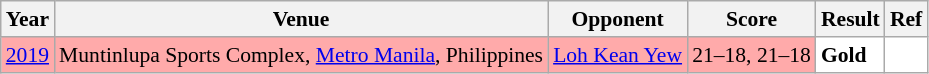<table class="sortable wikitable" style="font-size: 90%;">
<tr>
<th>Year</th>
<th>Venue</th>
<th>Opponent</th>
<th>Score</th>
<th>Result</th>
<th>Ref</th>
</tr>
<tr style="background:#FFAAAA">
<td align="center"><a href='#'>2019</a></td>
<td align="left">Muntinlupa Sports Complex, <a href='#'>Metro Manila</a>, Philippines</td>
<td align="left"> <a href='#'>Loh Kean Yew</a></td>
<td align="left">21–18, 21–18</td>
<td style="text-align:left; background:white"> <strong>Gold</strong></td>
<td style="text-align:center; background:white"></td>
</tr>
</table>
